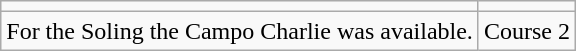<table class="wikitable" style="text-align:center;">
<tr>
<td></td>
<td></td>
</tr>
<tr>
<td>For the Soling the Campo Charlie was available.</td>
<td>Course 2</td>
</tr>
</table>
